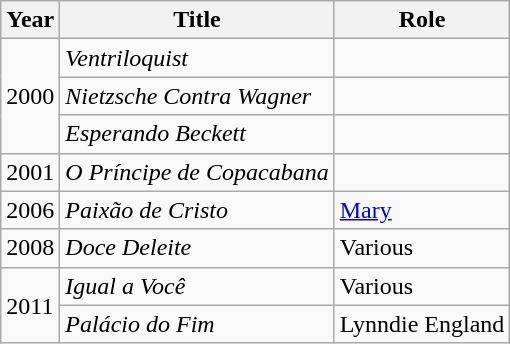<table class="wikitable">
<tr>
<th>Year</th>
<th>Title</th>
<th>Role</th>
</tr>
<tr>
<td rowspan="3">2000</td>
<td><em>Ventriloquist</em></td>
<td></td>
</tr>
<tr>
<td><em>Nietzsche Contra Wagner</em></td>
<td></td>
</tr>
<tr>
<td><em>Esperando Beckett</em></td>
<td></td>
</tr>
<tr>
<td>2001</td>
<td><em>O Príncipe de Copacabana</em></td>
<td></td>
</tr>
<tr>
<td>2006</td>
<td><em>Paixão de Cristo</em></td>
<td><a href='#'>Mary</a></td>
</tr>
<tr>
<td>2008</td>
<td><em>Doce Deleite</em></td>
<td>Various</td>
</tr>
<tr>
<td rowspan="2">2011</td>
<td><em>Igual a Você</em></td>
<td>Various</td>
</tr>
<tr>
<td><em>Palácio do Fim</em></td>
<td>Lynndie England</td>
</tr>
</table>
